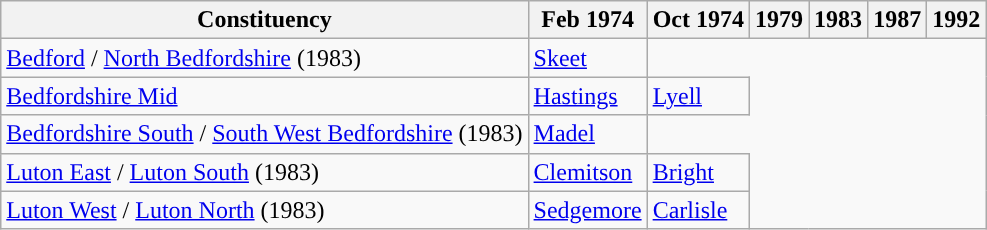<table class="wikitable">
<tr>
<th>Constituency</th>
<th>Feb 1974</th>
<th>Oct 1974</th>
<th>1979</th>
<th>1983</th>
<th>1987</th>
<th>1992</th>
</tr>
<tr>
<td><a href='#'>Bedford</a> / <a href='#'>North Bedfordshire</a> (1983)</td>
<td><a href='#'>Skeet</a></td>
</tr>
<tr>
<td><a href='#'>Bedfordshire Mid</a></td>
<td><a href='#'>Hastings</a></td>
<td><a href='#'>Lyell</a></td>
</tr>
<tr>
<td><a href='#'>Bedfordshire South</a> / <a href='#'>South West Bedfordshire</a> (1983)</td>
<td><a href='#'>Madel</a></td>
</tr>
<tr>
<td><a href='#'>Luton East</a> / <a href='#'>Luton South</a> (1983)</td>
<td><a href='#'>Clemitson</a></td>
<td><a href='#'>Bright</a></td>
</tr>
<tr>
<td><a href='#'>Luton West</a> / <a href='#'>Luton North</a> (1983)</td>
<td><a href='#'>Sedgemore</a></td>
<td><a href='#'>Carlisle</a></td>
</tr>
</table>
